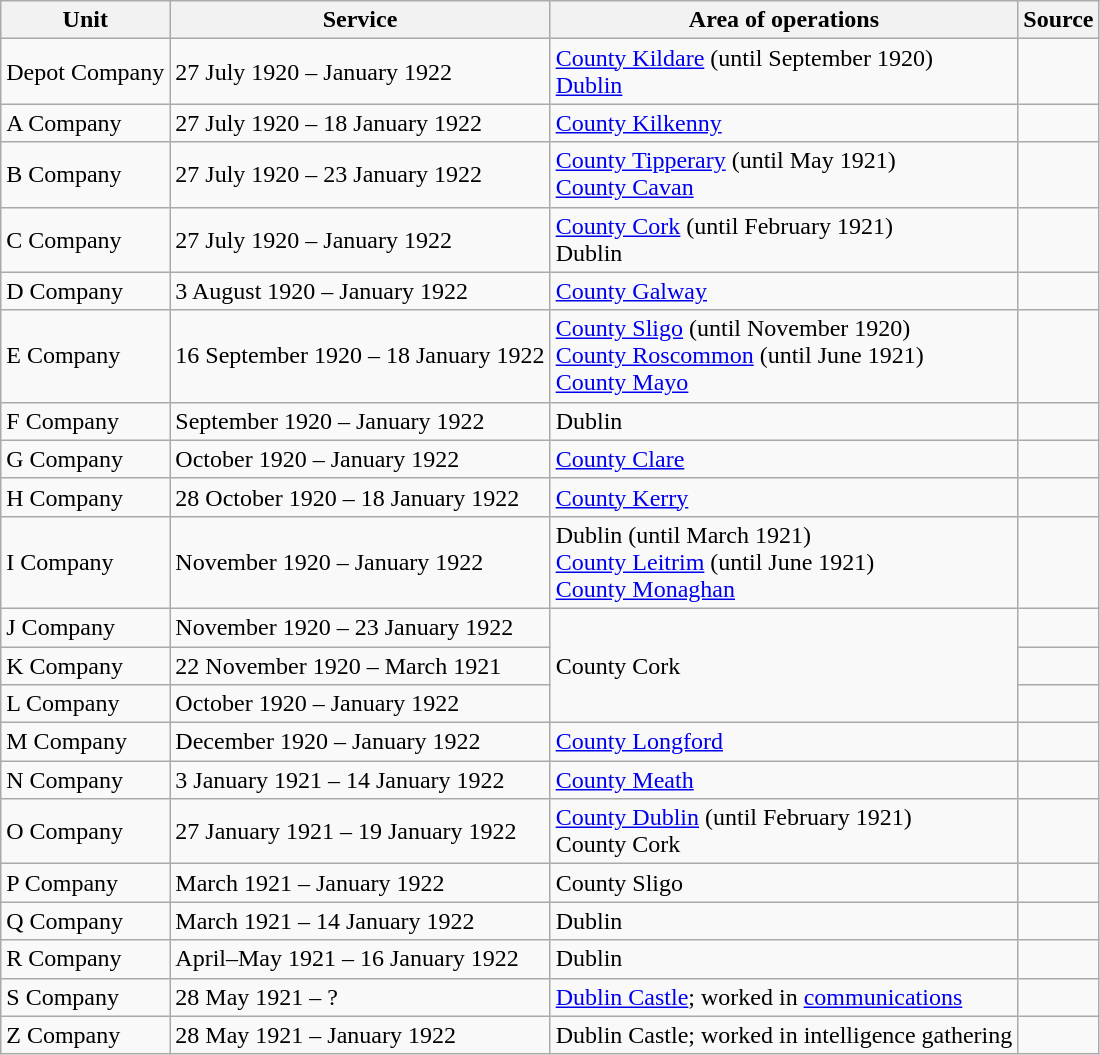<table class="wikitable unsortable">
<tr>
<th>Unit</th>
<th>Service</th>
<th>Area of operations</th>
<th>Source</th>
</tr>
<tr>
<td>Depot Company</td>
<td>27 July 1920 – January 1922</td>
<td><a href='#'>County Kildare</a> (until September 1920)<br><a href='#'>Dublin</a></td>
<td></td>
</tr>
<tr>
<td>A Company</td>
<td>27 July 1920 – 18 January 1922</td>
<td><a href='#'>County Kilkenny</a></td>
<td></td>
</tr>
<tr>
<td>B Company</td>
<td>27 July 1920 – 23 January 1922</td>
<td><a href='#'>County Tipperary</a> (until May 1921)<br><a href='#'>County Cavan</a></td>
<td></td>
</tr>
<tr>
<td>C Company</td>
<td>27 July 1920 – January 1922</td>
<td><a href='#'>County Cork</a> (until February 1921)<br>Dublin</td>
<td></td>
</tr>
<tr>
<td>D Company</td>
<td>3 August 1920 – January 1922</td>
<td><a href='#'>County Galway</a></td>
<td></td>
</tr>
<tr>
<td>E Company</td>
<td>16 September 1920 – 18 January 1922</td>
<td><a href='#'>County Sligo</a> (until November 1920)<br><a href='#'>County Roscommon</a> (until June 1921)<br><a href='#'>County Mayo</a></td>
<td></td>
</tr>
<tr>
<td>F Company</td>
<td>September 1920 – January 1922</td>
<td>Dublin</td>
<td></td>
</tr>
<tr>
<td>G Company</td>
<td>October 1920 – January 1922</td>
<td><a href='#'>County Clare</a></td>
<td></td>
</tr>
<tr>
<td>H Company</td>
<td>28 October 1920 – 18 January 1922</td>
<td><a href='#'>County Kerry</a></td>
<td></td>
</tr>
<tr>
<td>I Company</td>
<td>November 1920 – January 1922</td>
<td>Dublin (until March 1921)<br><a href='#'>County Leitrim</a> (until June 1921)<br><a href='#'>County Monaghan</a></td>
<td></td>
</tr>
<tr>
<td>J Company</td>
<td>November 1920 – 23 January 1922</td>
<td rowspan=3>County Cork</td>
<td></td>
</tr>
<tr>
<td>K Company</td>
<td>22 November 1920 – March 1921</td>
<td></td>
</tr>
<tr>
<td>L Company</td>
<td>October 1920 – January 1922</td>
<td></td>
</tr>
<tr>
<td>M Company</td>
<td>December 1920 – January 1922</td>
<td><a href='#'>County Longford</a></td>
<td></td>
</tr>
<tr>
<td>N Company</td>
<td>3 January 1921 – 14 January 1922</td>
<td><a href='#'>County Meath</a></td>
<td></td>
</tr>
<tr>
<td>O Company</td>
<td>27 January 1921 – 19 January 1922</td>
<td><a href='#'>County Dublin</a> (until February 1921)<br>County Cork</td>
<td></td>
</tr>
<tr>
<td>P Company</td>
<td>March 1921 – January 1922</td>
<td>County Sligo</td>
<td></td>
</tr>
<tr>
<td>Q Company</td>
<td>March 1921 – 14 January 1922</td>
<td>Dublin</td>
<td></td>
</tr>
<tr>
<td>R Company</td>
<td>April–May 1921 – 16 January 1922</td>
<td>Dublin</td>
<td></td>
</tr>
<tr>
<td>S Company</td>
<td>28 May 1921 – ?</td>
<td><a href='#'>Dublin Castle</a>; worked in <a href='#'>communications</a></td>
<td></td>
</tr>
<tr>
<td>Z Company</td>
<td>28 May 1921 – January 1922</td>
<td>Dublin Castle; worked in intelligence gathering</td>
<td></td>
</tr>
</table>
